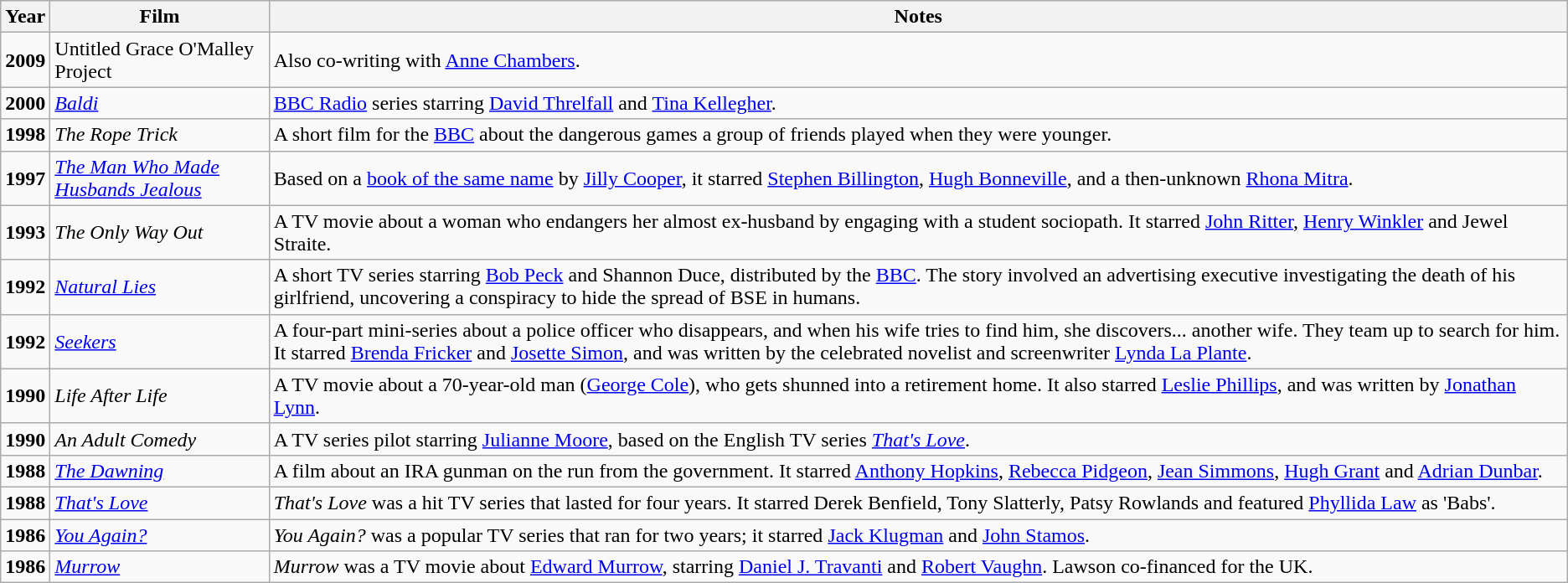<table class="wikitable">
<tr>
<th>Year</th>
<th>Film</th>
<th>Notes</th>
</tr>
<tr>
<td><strong>2009</strong></td>
<td>Untitled Grace O'Malley Project</td>
<td>Also co-writing with <a href='#'>Anne Chambers</a>.</td>
</tr>
<tr>
<td><strong>2000</strong></td>
<td><a href='#'><em>Baldi</em></a></td>
<td><a href='#'>BBC Radio</a> series starring <a href='#'>David Threlfall</a> and <a href='#'>Tina Kellegher</a>.</td>
</tr>
<tr>
<td><strong>1998</strong></td>
<td><em>The Rope Trick</em></td>
<td>A short film for the <a href='#'>BBC</a> about the dangerous games a group of friends played when they were younger.</td>
</tr>
<tr>
<td><strong>1997</strong></td>
<td><a href='#'><em>The Man Who Made Husbands Jealous</em></a></td>
<td>Based on a <a href='#'>book of the same name</a> by <a href='#'>Jilly Cooper</a>, it starred <a href='#'>Stephen Billington</a>, <a href='#'>Hugh Bonneville</a>, and a then-unknown <a href='#'>Rhona Mitra</a>.</td>
</tr>
<tr>
<td><strong>1993</strong></td>
<td><em>The Only Way Out</em></td>
<td>A TV movie about a woman who endangers her almost ex-husband by engaging with a student sociopath. It starred <a href='#'>John Ritter</a>, <a href='#'>Henry Winkler</a> and Jewel Straite.</td>
</tr>
<tr>
<td><strong>1992</strong></td>
<td><em><a href='#'>Natural Lies</a></em></td>
<td>A short TV series starring <a href='#'>Bob Peck</a> and Shannon Duce, distributed by the <a href='#'>BBC</a>. The story involved an advertising executive investigating the death of his girlfriend, uncovering a conspiracy to hide the spread of BSE in humans.</td>
</tr>
<tr>
<td><strong>1992</strong></td>
<td><a href='#'><em>Seekers</em></a></td>
<td>A four-part mini-series about a police officer who disappears, and when his wife tries to find him, she discovers... another wife. They team up to search for him. It starred <a href='#'>Brenda Fricker</a> and <a href='#'>Josette Simon</a>, and was written by the celebrated novelist and screenwriter <a href='#'>Lynda La Plante</a>.</td>
</tr>
<tr>
<td><strong>1990</strong></td>
<td><em>Life After Life</em></td>
<td>A TV movie about a 70-year-old man (<a href='#'>George Cole</a>), who gets shunned into a retirement home. It also starred <a href='#'>Leslie Phillips</a>, and was written by <a href='#'>Jonathan Lynn</a>.</td>
</tr>
<tr>
<td><strong>1990</strong></td>
<td><em>An Adult Comedy</em></td>
<td>A TV series pilot starring <a href='#'>Julianne Moore</a>, based on the English TV series <em><a href='#'>That's Love</a></em>.</td>
</tr>
<tr>
<td><strong>1988</strong></td>
<td><em><a href='#'>The Dawning</a></em></td>
<td>A film about an IRA gunman on the run from the government. It starred <a href='#'>Anthony Hopkins</a>, <a href='#'>Rebecca Pidgeon</a>, <a href='#'>Jean Simmons</a>, <a href='#'>Hugh Grant</a> and <a href='#'>Adrian Dunbar</a>.</td>
</tr>
<tr>
<td><strong>1988</strong></td>
<td><em><a href='#'>That's Love</a></em></td>
<td><em>That's Love</em> was a hit TV series that lasted for four years. It starred Derek Benfield, Tony Slatterly, Patsy Rowlands and featured <a href='#'>Phyllida Law</a> as 'Babs'.</td>
</tr>
<tr>
<td><strong>1986</strong></td>
<td><em><a href='#'>You Again?</a></em></td>
<td><em>You Again?</em> was a popular TV series that ran for two years; it starred <a href='#'>Jack Klugman</a> and <a href='#'>John Stamos</a>.</td>
</tr>
<tr>
<td><strong>1986</strong></td>
<td><a href='#'><em>Murrow</em></a></td>
<td><em>Murrow</em> was a TV movie about <a href='#'>Edward Murrow</a>, starring <a href='#'>Daniel J. Travanti</a> and <a href='#'>Robert Vaughn</a>. Lawson co-financed for the UK.</td>
</tr>
</table>
